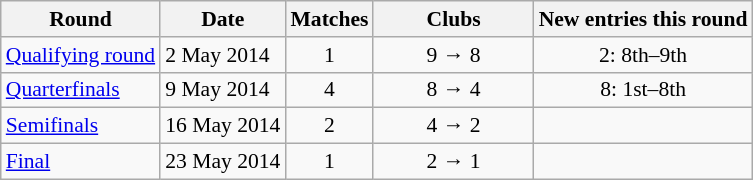<table class="wikitable" style="text-align:left; font-size:90%;">
<tr>
<th>Round</th>
<th>Date</th>
<th>Matches</th>
<th width=100>Clubs</th>
<th>New entries this round</th>
</tr>
<tr>
<td><a href='#'>Qualifying round</a></td>
<td>2 May 2014</td>
<td align=center>1</td>
<td align=center>9 → 8</td>
<td align=center>2: 8th–9th</td>
</tr>
<tr>
<td><a href='#'>Quarterfinals</a></td>
<td>9 May 2014</td>
<td align=center>4</td>
<td align=center>8 → 4</td>
<td align=center>8: 1st–8th</td>
</tr>
<tr>
<td><a href='#'>Semifinals</a></td>
<td>16 May 2014</td>
<td align=center>2</td>
<td align=center>4 → 2</td>
<td></td>
</tr>
<tr>
<td><a href='#'>Final</a></td>
<td>23 May 2014</td>
<td align=center>1</td>
<td align=center>2 → 1</td>
<td></td>
</tr>
</table>
